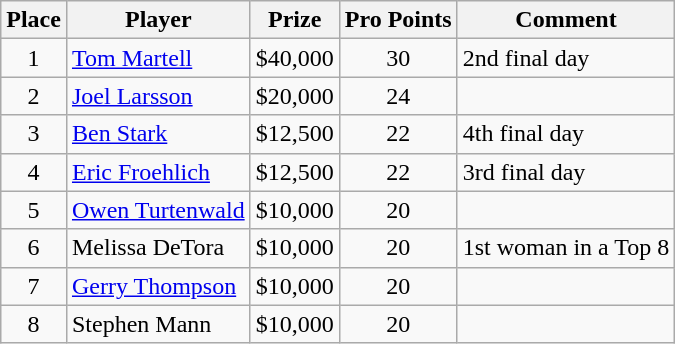<table class="wikitable">
<tr>
<th>Place</th>
<th>Player</th>
<th>Prize</th>
<th>Pro Points</th>
<th>Comment</th>
</tr>
<tr>
<td align=center>1</td>
<td> <a href='#'>Tom Martell</a></td>
<td align=center>$40,000</td>
<td align=center>30</td>
<td>2nd final day</td>
</tr>
<tr>
<td align=center>2</td>
<td> <a href='#'>Joel Larsson</a></td>
<td align=center>$20,000</td>
<td align=center>24</td>
<td></td>
</tr>
<tr>
<td align=center>3</td>
<td> <a href='#'>Ben Stark</a></td>
<td align=center>$12,500</td>
<td align=center>22</td>
<td>4th final day</td>
</tr>
<tr>
<td align=center>4</td>
<td> <a href='#'>Eric Froehlich</a></td>
<td align=center>$12,500</td>
<td align=center>22</td>
<td>3rd final day</td>
</tr>
<tr>
<td align=center>5</td>
<td> <a href='#'>Owen Turtenwald</a></td>
<td align=center>$10,000</td>
<td align=center>20</td>
<td></td>
</tr>
<tr>
<td align=center>6</td>
<td> Melissa DeTora</td>
<td align=center>$10,000</td>
<td align=center>20</td>
<td>1st woman in a Top 8</td>
</tr>
<tr>
<td align=center>7</td>
<td> <a href='#'>Gerry Thompson</a></td>
<td align=center>$10,000</td>
<td align=center>20</td>
<td></td>
</tr>
<tr>
<td align=center>8</td>
<td> Stephen Mann</td>
<td align=center>$10,000</td>
<td align=center>20</td>
<td></td>
</tr>
</table>
